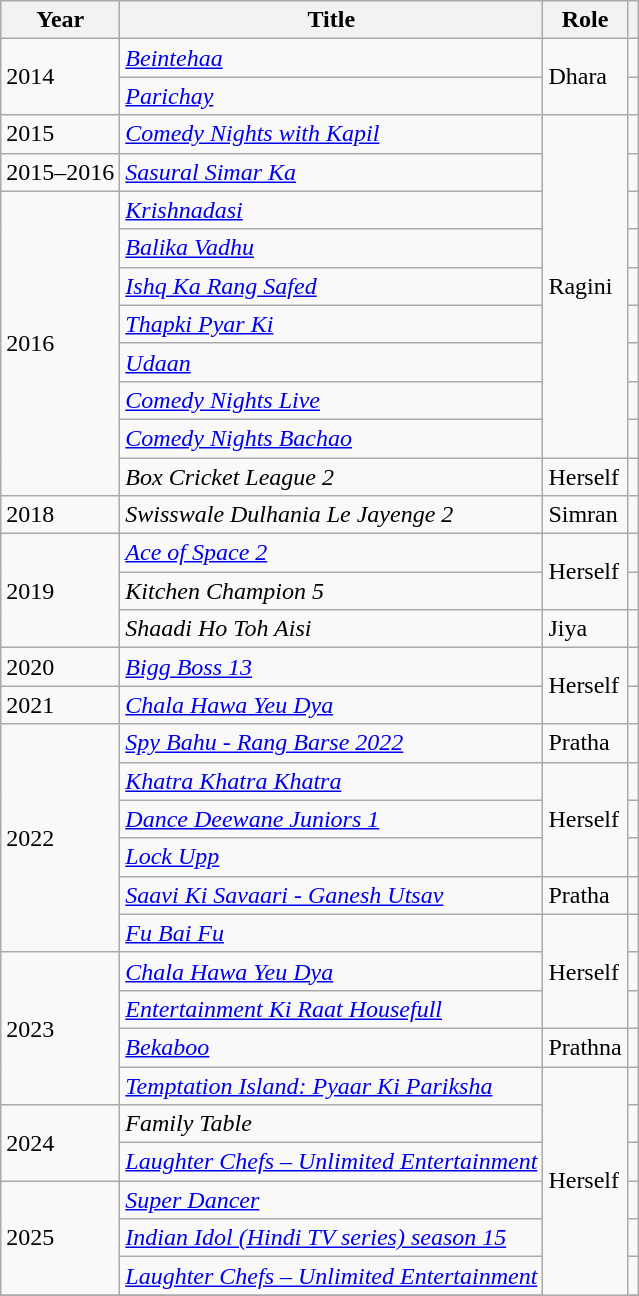<table class="wikitable">
<tr>
<th scope="col">Year</th>
<th scope="col">Title</th>
<th scope="col">Role</th>
<th scope="col" class="unsortable"></th>
</tr>
<tr>
<td rowspan="2">2014</td>
<td><em><a href='#'>Beintehaa</a></em></td>
<td rowspan="2">Dhara</td>
<td style="text-align:center;"></td>
</tr>
<tr>
<td><em><a href='#'>Parichay</a></em></td>
<td></td>
</tr>
<tr>
<td>2015</td>
<td><em><a href='#'>Comedy Nights with Kapil</a></em></td>
<td rowspan="9">Ragini</td>
<td style="text-align:center;"></td>
</tr>
<tr>
<td>2015–2016</td>
<td><em><a href='#'>Sasural Simar Ka</a></em></td>
<td></td>
</tr>
<tr>
<td rowspan="8">2016</td>
<td><em><a href='#'>Krishnadasi</a></em></td>
<td style="text-align:center;"></td>
</tr>
<tr>
<td><em><a href='#'>Balika Vadhu</a></em></td>
<td></td>
</tr>
<tr>
<td><em><a href='#'>Ishq Ka Rang Safed</a></em></td>
<td></td>
</tr>
<tr>
<td><em><a href='#'>Thapki Pyar Ki</a></em></td>
<td></td>
</tr>
<tr>
<td><em><a href='#'>Udaan</a></em></td>
<td></td>
</tr>
<tr>
<td><em><a href='#'>Comedy Nights Live</a></em></td>
<td style="text-align:center;"></td>
</tr>
<tr>
<td><em><a href='#'>Comedy Nights Bachao</a></em></td>
<td style="text-align:center;"></td>
</tr>
<tr>
<td><em>Box Cricket League 2</em></td>
<td>Herself</td>
<td style="text-align:center;"></td>
</tr>
<tr>
<td>2018</td>
<td><em>Swisswale Dulhania Le Jayenge 2</em></td>
<td>Simran</td>
<td style="text-align:center;"></td>
</tr>
<tr>
<td rowspan="3">2019</td>
<td><em><a href='#'>Ace of Space 2</a></em></td>
<td rowspan="2">Herself</td>
<td></td>
</tr>
<tr>
<td><em>Kitchen Champion 5</em></td>
<td></td>
</tr>
<tr>
<td><em>Shaadi Ho Toh Aisi</em></td>
<td>Jiya</td>
<td></td>
</tr>
<tr>
<td>2020</td>
<td><em><a href='#'>Bigg Boss 13</a></em></td>
<td rowspan="2">Herself</td>
<td></td>
</tr>
<tr>
<td>2021</td>
<td><em><a href='#'>Chala Hawa Yeu Dya</a></em></td>
<td></td>
</tr>
<tr>
<td rowspan="6">2022</td>
<td><em><a href='#'>Spy Bahu - Rang Barse 2022</a></em></td>
<td>Pratha</td>
<td></td>
</tr>
<tr>
<td><em><a href='#'>Khatra Khatra Khatra</a></em></td>
<td rowspan="3">Herself</td>
<td></td>
</tr>
<tr>
<td><em><a href='#'> Dance Deewane Juniors 1</a></em></td>
<td></td>
</tr>
<tr>
<td><em><a href='#'>Lock Upp</a></em></td>
<td></td>
</tr>
<tr>
<td><em><a href='#'>Saavi Ki Savaari - Ganesh Utsav</a></em></td>
<td>Pratha</td>
<td></td>
</tr>
<tr>
<td><em><a href='#'>Fu Bai Fu</a></em></td>
<td rowspan="3">Herself</td>
<td></td>
</tr>
<tr>
<td rowspan="4">2023</td>
<td><em><a href='#'>Chala Hawa Yeu Dya</a></em></td>
<td></td>
</tr>
<tr>
<td><em><a href='#'>Entertainment Ki Raat Housefull</a></em></td>
<td></td>
</tr>
<tr>
<td><em><a href='#'>Bekaboo</a></em></td>
<td>Prathna</td>
<td></td>
</tr>
<tr>
<td><em><a href='#'>Temptation Island: Pyaar Ki Pariksha</a></em></td>
<td rowspan="7">Herself</td>
<td></td>
</tr>
<tr>
<td rowspan="2">2024</td>
<td><em>Family Table</em></td>
<td></td>
</tr>
<tr>
<td><em><a href='#'>Laughter Chefs – Unlimited Entertainment</a></em></td>
<td></td>
</tr>
<tr>
<td rowspan="3">2025</td>
<td><em><a href='#'>Super Dancer</a></em></td>
<td></td>
</tr>
<tr>
<td><em><a href='#'>Indian Idol (Hindi TV series) season 15</a></em></td>
<td></td>
</tr>
<tr>
<td><em><a href='#'>Laughter Chefs – Unlimited Entertainment</a></em></td>
<td></td>
</tr>
<tr>
</tr>
</table>
